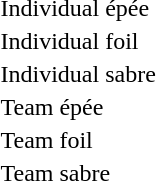<table>
<tr>
<td>Individual épée</td>
<td></td>
<td></td>
<td><br></td>
</tr>
<tr>
<td>Individual foil</td>
<td></td>
<td></td>
<td><br></td>
</tr>
<tr>
<td>Individual sabre</td>
<td></td>
<td></td>
<td><br></td>
</tr>
<tr>
<td>Team épée</td>
<td></td>
<td></td>
<td></td>
</tr>
<tr>
<td>Team foil</td>
<td></td>
<td></td>
<td></td>
</tr>
<tr>
<td>Team sabre</td>
<td></td>
<td></td>
<td></td>
</tr>
</table>
